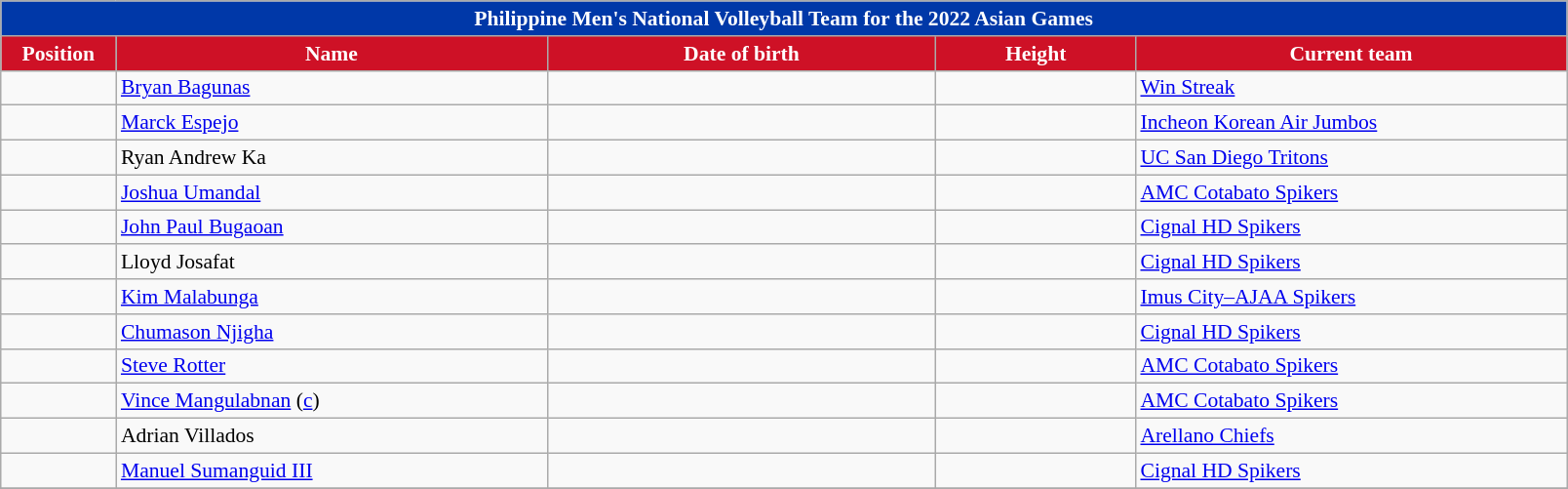<table class="wikitable" style="font-size:90%; text-align:center">
<tr>
<th colspan="6" style="background:#0038A8; color: #FFFFFF"><strong>Philippine Men's National Volleyball Team for the 2022 Asian Games</strong></th>
</tr>
<tr>
<th style="width:5em; background:#CE1126; color: #FFFFFF;">Position</th>
<th style="width:20em; background:#CE1126; color: #FFFFFF;">Name</th>
<th style="width:18em; background:#CE1126; color: #FFFFFF;">Date of birth</th>
<th style="width:9em; background:#CE1126; color: #FFFFFF;">Height</th>
<th style="width:20em; background:#CE1126; color: #FFFFFF;">Current team</th>
</tr>
<tr>
<td></td>
<td align=left><a href='#'>Bryan Bagunas</a></td>
<td align=right></td>
<td></td>
<td align=left> <a href='#'>Win Streak</a></td>
</tr>
<tr>
<td></td>
<td align=left><a href='#'>Marck Espejo</a></td>
<td align=right></td>
<td></td>
<td align=left> <a href='#'>Incheon Korean Air Jumbos</a></td>
</tr>
<tr>
<td></td>
<td align=left>Ryan Andrew Ka</td>
<td align=right></td>
<td></td>
<td align=left> <a href='#'>UC San Diego Tritons</a></td>
</tr>
<tr>
<td></td>
<td align=left><a href='#'>Joshua Umandal</a></td>
<td align=right></td>
<td></td>
<td align=left> <a href='#'>AMC Cotabato Spikers</a></td>
</tr>
<tr>
<td></td>
<td align=left><a href='#'>John Paul Bugaoan</a></td>
<td align=right></td>
<td></td>
<td align=left> <a href='#'>Cignal HD Spikers</a></td>
</tr>
<tr>
<td></td>
<td align=left>Lloyd Josafat</td>
<td align=right></td>
<td></td>
<td align=left> <a href='#'>Cignal HD Spikers</a></td>
</tr>
<tr>
<td></td>
<td align=left><a href='#'>Kim Malabunga</a></td>
<td align=right></td>
<td></td>
<td align=left> <a href='#'>Imus City–AJAA Spikers</a></td>
</tr>
<tr>
<td></td>
<td align=left><a href='#'>Chumason Njigha</a></td>
<td align=right></td>
<td></td>
<td align=left> <a href='#'>Cignal HD Spikers</a></td>
</tr>
<tr>
<td></td>
<td align=left><a href='#'>Steve Rotter</a></td>
<td align=right></td>
<td></td>
<td align=left> <a href='#'>AMC Cotabato Spikers</a></td>
</tr>
<tr>
<td></td>
<td align=left><a href='#'>Vince Mangulabnan</a> (<a href='#'>c</a>)</td>
<td align=right></td>
<td></td>
<td align=left> <a href='#'>AMC Cotabato Spikers</a></td>
</tr>
<tr>
<td></td>
<td align=left>Adrian Villados</td>
<td align=right></td>
<td></td>
<td align=left> <a href='#'>Arellano Chiefs</a></td>
</tr>
<tr>
<td></td>
<td align=left><a href='#'>Manuel Sumanguid III</a></td>
<td align=right></td>
<td></td>
<td align=left> <a href='#'>Cignal HD Spikers</a></td>
</tr>
<tr>
</tr>
</table>
